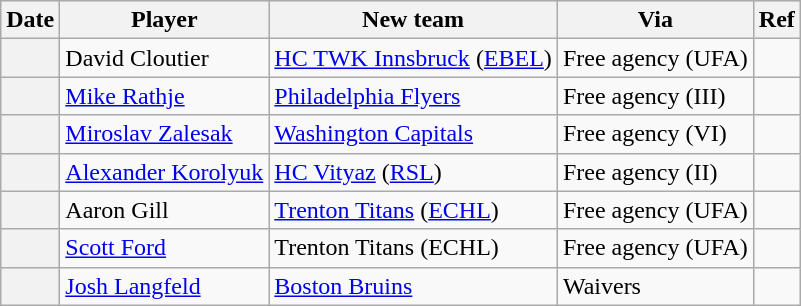<table class="wikitable plainrowheaders">
<tr style="background:#ddd; text-align:center;">
<th>Date</th>
<th>Player</th>
<th>New team</th>
<th>Via</th>
<th>Ref</th>
</tr>
<tr>
<th scope="row"></th>
<td>David Cloutier</td>
<td><a href='#'>HC TWK Innsbruck</a> (<a href='#'>EBEL</a>)</td>
<td>Free agency (UFA)</td>
<td></td>
</tr>
<tr>
<th scope="row"></th>
<td><a href='#'>Mike Rathje</a></td>
<td><a href='#'>Philadelphia Flyers</a></td>
<td>Free agency (III)</td>
<td></td>
</tr>
<tr>
<th scope="row"></th>
<td><a href='#'>Miroslav Zalesak</a></td>
<td><a href='#'>Washington Capitals</a></td>
<td>Free agency (VI)</td>
<td></td>
</tr>
<tr>
<th scope="row"></th>
<td><a href='#'>Alexander Korolyuk</a></td>
<td><a href='#'>HC Vityaz</a> (<a href='#'>RSL</a>)</td>
<td>Free agency (II)</td>
<td></td>
</tr>
<tr>
<th scope="row"></th>
<td>Aaron Gill</td>
<td><a href='#'>Trenton Titans</a> (<a href='#'>ECHL</a>)</td>
<td>Free agency (UFA)</td>
<td></td>
</tr>
<tr>
<th scope="row"></th>
<td><a href='#'>Scott Ford</a></td>
<td>Trenton Titans (ECHL)</td>
<td>Free agency (UFA)</td>
<td></td>
</tr>
<tr>
<th scope="row"></th>
<td><a href='#'>Josh Langfeld</a></td>
<td><a href='#'>Boston Bruins</a></td>
<td>Waivers</td>
<td></td>
</tr>
</table>
